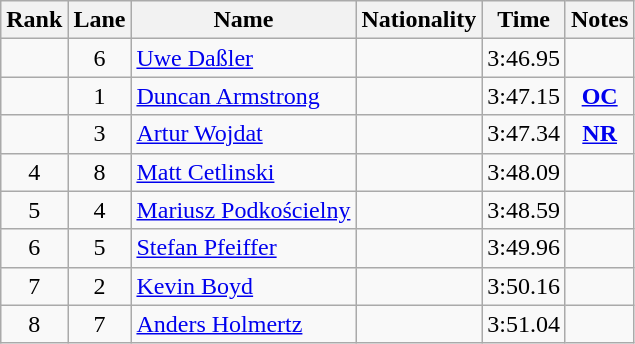<table class="wikitable sortable" style="text-align:center">
<tr>
<th>Rank</th>
<th>Lane</th>
<th>Name</th>
<th>Nationality</th>
<th>Time</th>
<th>Notes</th>
</tr>
<tr>
<td></td>
<td>6</td>
<td align=left><a href='#'>Uwe Daßler</a></td>
<td align=left></td>
<td>3:46.95</td>
<td></td>
</tr>
<tr>
<td></td>
<td>1</td>
<td align=left><a href='#'>Duncan Armstrong</a></td>
<td align=left></td>
<td>3:47.15</td>
<td><strong><a href='#'>OC</a></strong></td>
</tr>
<tr>
<td></td>
<td>3</td>
<td align=left><a href='#'>Artur Wojdat</a></td>
<td align=left></td>
<td>3:47.34</td>
<td><strong><a href='#'>NR</a></strong></td>
</tr>
<tr>
<td>4</td>
<td>8</td>
<td align=left><a href='#'>Matt Cetlinski</a></td>
<td align=left></td>
<td>3:48.09</td>
<td></td>
</tr>
<tr>
<td>5</td>
<td>4</td>
<td align=left><a href='#'>Mariusz Podkościelny</a></td>
<td align=left></td>
<td>3:48.59</td>
<td></td>
</tr>
<tr>
<td>6</td>
<td>5</td>
<td align=left><a href='#'>Stefan Pfeiffer</a></td>
<td align=left></td>
<td>3:49.96</td>
<td></td>
</tr>
<tr>
<td>7</td>
<td>2</td>
<td align=left><a href='#'>Kevin Boyd</a></td>
<td align=left></td>
<td>3:50.16</td>
<td></td>
</tr>
<tr>
<td>8</td>
<td>7</td>
<td align=left><a href='#'>Anders Holmertz</a></td>
<td align=left></td>
<td>3:51.04</td>
<td></td>
</tr>
</table>
